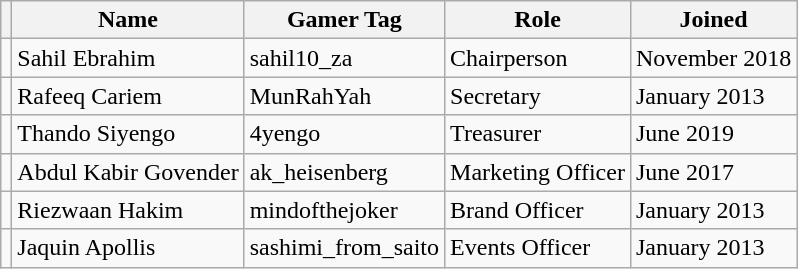<table class="wikitable">
<tr>
<th></th>
<th>Name</th>
<th>Gamer Tag</th>
<th>Role</th>
<th>Joined</th>
</tr>
<tr>
<td></td>
<td>Sahil Ebrahim</td>
<td>sahil10_za</td>
<td>Chairperson</td>
<td>November 2018</td>
</tr>
<tr>
<td></td>
<td>Rafeeq Cariem</td>
<td>MunRahYah</td>
<td>Secretary</td>
<td>January 2013</td>
</tr>
<tr>
<td></td>
<td>Thando Siyengo</td>
<td>4yengo</td>
<td>Treasurer</td>
<td>June 2019</td>
</tr>
<tr>
<td></td>
<td>Abdul Kabir Govender</td>
<td>ak_heisenberg</td>
<td>Marketing Officer</td>
<td>June 2017</td>
</tr>
<tr>
<td></td>
<td>Riezwaan Hakim</td>
<td>mindofthejoker</td>
<td>Brand Officer</td>
<td>January 2013</td>
</tr>
<tr>
<td></td>
<td>Jaquin Apollis</td>
<td>sashimi_from_saito</td>
<td>Events Officer</td>
<td>January 2013</td>
</tr>
</table>
